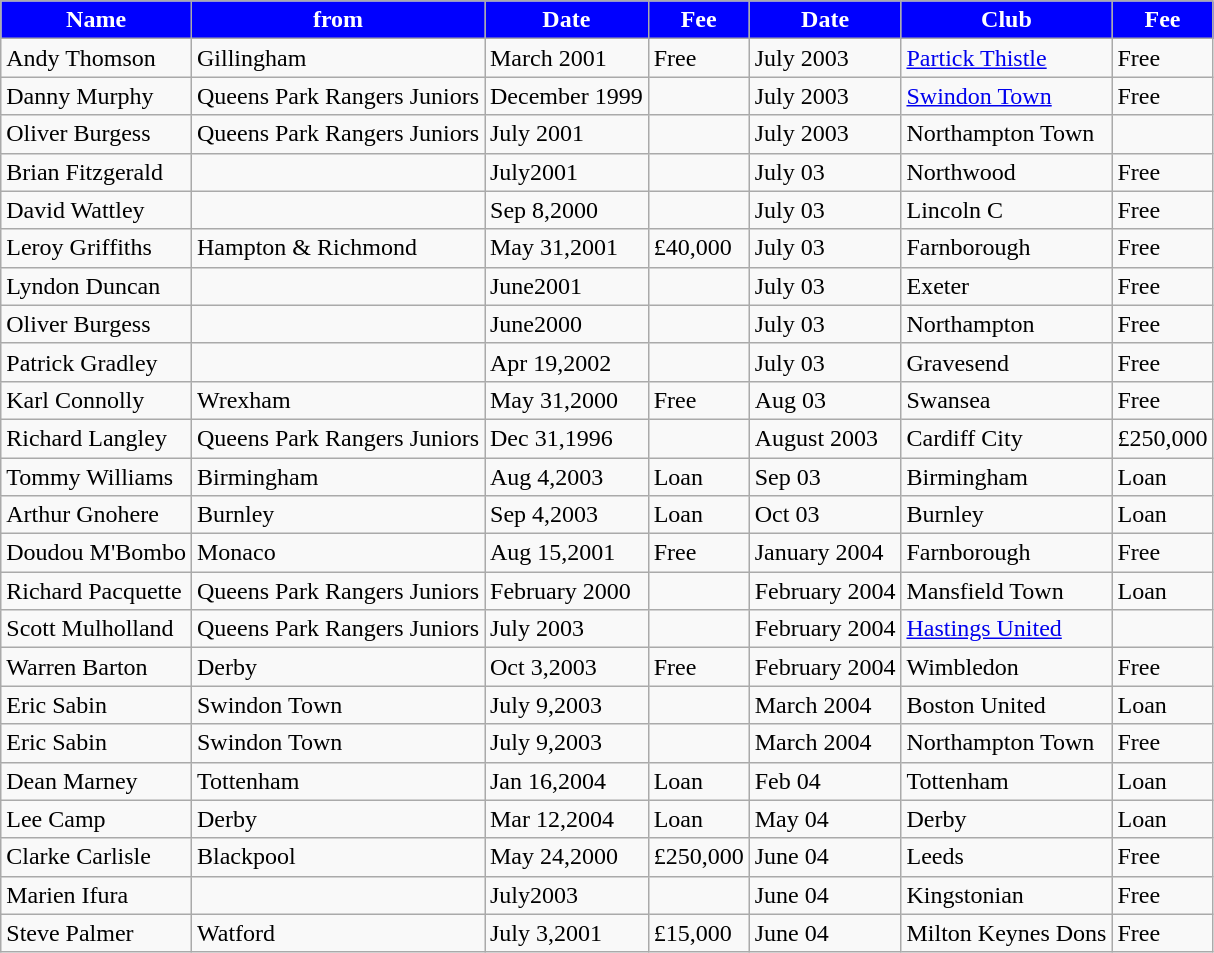<table class="wikitable">
<tr>
<th style="background:#0000FF; color:#FFFFFF; text-align:center;"><strong>Name</strong></th>
<th style="background:#0000FF; color:#FFFFFF; text-align:center;">from</th>
<th style="background:#0000FF; color:#FFFFFF; text-align:center;">Date</th>
<th style="background:#0000FF; color:#FFFFFF; text-align:center;">Fee</th>
<th style="background:#0000FF; color:#FFFFFF; text-align:center;"><strong>Date</strong></th>
<th style="background:#0000FF; color:#FFFFFF; text-align:center;">Club</th>
<th style="background:#0000FF; color:#FFFFFF; text-align:center;"><strong>Fee</strong></th>
</tr>
<tr>
<td>Andy Thomson</td>
<td>Gillingham</td>
<td>March 2001</td>
<td>Free</td>
<td>July 2003</td>
<td><a href='#'>Partick Thistle</a></td>
<td>Free</td>
</tr>
<tr>
<td>Danny Murphy</td>
<td>Queens Park Rangers Juniors</td>
<td>December 1999</td>
<td></td>
<td>July 2003</td>
<td><a href='#'>Swindon Town</a></td>
<td>Free</td>
</tr>
<tr>
<td>Oliver Burgess</td>
<td>Queens Park Rangers Juniors</td>
<td>July 2001</td>
<td></td>
<td>July 2003</td>
<td>Northampton Town</td>
<td></td>
</tr>
<tr>
<td>Brian Fitzgerald</td>
<td></td>
<td>July2001</td>
<td></td>
<td>July 03</td>
<td>Northwood</td>
<td>Free</td>
</tr>
<tr>
<td>David Wattley</td>
<td></td>
<td>Sep 8,2000</td>
<td></td>
<td>July 03</td>
<td>Lincoln C</td>
<td>Free</td>
</tr>
<tr>
<td>Leroy Griffiths</td>
<td>Hampton & Richmond</td>
<td>May 31,2001</td>
<td>£40,000</td>
<td>July 03</td>
<td>Farnborough</td>
<td>Free</td>
</tr>
<tr>
<td>Lyndon Duncan</td>
<td></td>
<td>June2001</td>
<td></td>
<td>July 03</td>
<td>Exeter</td>
<td>Free</td>
</tr>
<tr>
<td>Oliver Burgess</td>
<td></td>
<td>June2000</td>
<td></td>
<td>July 03</td>
<td>Northampton</td>
<td>Free</td>
</tr>
<tr>
<td>Patrick Gradley</td>
<td></td>
<td>Apr 19,2002</td>
<td></td>
<td>July 03</td>
<td>Gravesend</td>
<td>Free</td>
</tr>
<tr>
<td>Karl Connolly</td>
<td>Wrexham</td>
<td>May 31,2000</td>
<td>Free</td>
<td>Aug 03</td>
<td>Swansea</td>
<td>Free</td>
</tr>
<tr>
<td>Richard Langley</td>
<td>Queens Park Rangers Juniors</td>
<td>Dec 31,1996</td>
<td></td>
<td>August 2003</td>
<td>Cardiff City</td>
<td>£250,000</td>
</tr>
<tr>
<td>Tommy Williams</td>
<td>Birmingham</td>
<td>Aug 4,2003</td>
<td>Loan</td>
<td>Sep 03</td>
<td>Birmingham</td>
<td>Loan</td>
</tr>
<tr>
<td>Arthur Gnohere</td>
<td>Burnley</td>
<td>Sep 4,2003</td>
<td>Loan</td>
<td>Oct 03</td>
<td>Burnley</td>
<td>Loan</td>
</tr>
<tr>
<td>Doudou M'Bombo</td>
<td>Monaco</td>
<td>Aug 15,2001</td>
<td>Free</td>
<td>January 2004</td>
<td>Farnborough</td>
<td>Free</td>
</tr>
<tr>
<td>Richard Pacquette</td>
<td>Queens Park Rangers Juniors</td>
<td>February 2000</td>
<td></td>
<td>February 2004</td>
<td>Mansfield Town</td>
<td>Loan</td>
</tr>
<tr>
<td>Scott Mulholland</td>
<td>Queens Park Rangers Juniors</td>
<td>July 2003</td>
<td></td>
<td>February 2004</td>
<td><a href='#'>Hastings United</a></td>
<td></td>
</tr>
<tr>
<td>Warren Barton</td>
<td>Derby</td>
<td>Oct 3,2003</td>
<td>Free</td>
<td>February 2004</td>
<td>Wimbledon</td>
<td>Free</td>
</tr>
<tr>
<td>Eric Sabin</td>
<td>Swindon Town</td>
<td>July 9,2003</td>
<td></td>
<td>March 2004</td>
<td>Boston United</td>
<td>Loan</td>
</tr>
<tr>
<td>Eric Sabin</td>
<td>Swindon Town</td>
<td>July 9,2003</td>
<td></td>
<td>March 2004</td>
<td>Northampton Town</td>
<td>Free</td>
</tr>
<tr>
<td>Dean Marney</td>
<td>Tottenham</td>
<td>Jan 16,2004</td>
<td>Loan</td>
<td>Feb 04</td>
<td>Tottenham</td>
<td>Loan</td>
</tr>
<tr>
<td>Lee Camp</td>
<td>Derby</td>
<td>Mar 12,2004</td>
<td>Loan</td>
<td>May 04</td>
<td>Derby</td>
<td>Loan</td>
</tr>
<tr>
<td>Clarke Carlisle</td>
<td>Blackpool</td>
<td>May 24,2000</td>
<td>£250,000</td>
<td>June 04</td>
<td>Leeds</td>
<td>Free</td>
</tr>
<tr>
<td>Marien Ifura</td>
<td></td>
<td>July2003</td>
<td></td>
<td>June 04</td>
<td>Kingstonian</td>
<td>Free</td>
</tr>
<tr>
<td>Steve Palmer</td>
<td>Watford</td>
<td>July 3,2001</td>
<td>£15,000</td>
<td>June 04</td>
<td>Milton Keynes Dons</td>
<td>Free</td>
</tr>
</table>
